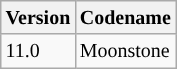<table class="wikitable" style="font-size:smaller;">
<tr>
<th>Version</th>
<th>Codename</th>
</tr>
<tr>
<td>11.0</td>
<td>Moonstone</td>
</tr>
</table>
